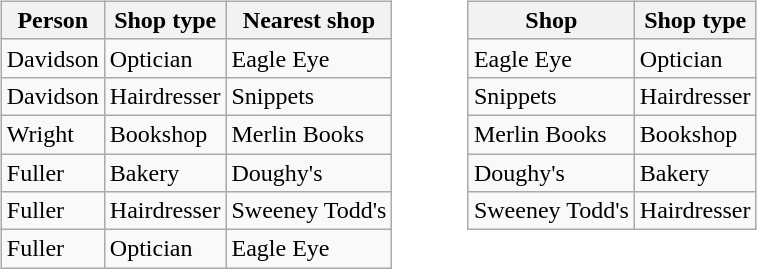<table style="border-spacing:2em 0; margin-left:-2em">
<tr>
<td style="vertical-align:top"><br><table class="wikitable">
<tr>
<th>Person</th>
<th>Shop type</th>
<th>Nearest shop</th>
</tr>
<tr>
<td>Davidson</td>
<td>Optician</td>
<td>Eagle Eye</td>
</tr>
<tr>
<td>Davidson</td>
<td>Hairdresser</td>
<td>Snippets</td>
</tr>
<tr>
<td>Wright</td>
<td>Bookshop</td>
<td>Merlin Books</td>
</tr>
<tr>
<td>Fuller</td>
<td>Bakery</td>
<td>Doughy's</td>
</tr>
<tr>
<td>Fuller</td>
<td>Hairdresser</td>
<td>Sweeney Todd's</td>
</tr>
<tr>
<td>Fuller</td>
<td>Optician</td>
<td>Eagle Eye</td>
</tr>
</table>
</td>
<td style="vertical-align:top"><br><table class="wikitable" style="float:left;">
<tr>
<th>Shop</th>
<th>Shop type</th>
</tr>
<tr>
<td>Eagle Eye</td>
<td>Optician</td>
</tr>
<tr>
<td>Snippets</td>
<td>Hairdresser</td>
</tr>
<tr>
<td>Merlin Books</td>
<td>Bookshop</td>
</tr>
<tr>
<td>Doughy's</td>
<td>Bakery</td>
</tr>
<tr>
<td>Sweeney Todd's</td>
<td>Hairdresser</td>
</tr>
</table>
</td>
</tr>
</table>
